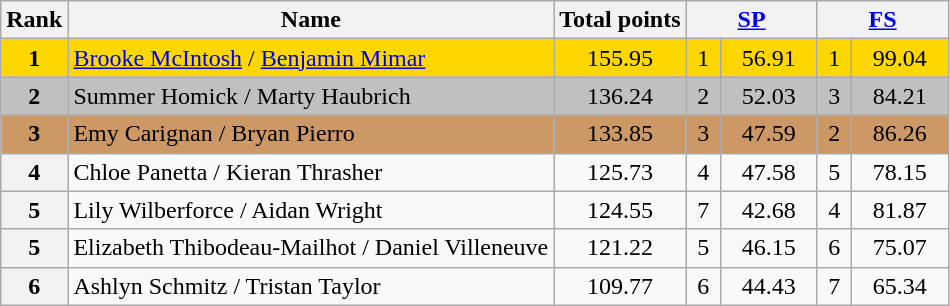<table class="wikitable sortable">
<tr>
<th>Rank</th>
<th>Name</th>
<th>Total points</th>
<th colspan="2" width="80px"><a href='#'>SP</a></th>
<th colspan="2" width="80px"><a href='#'>FS</a></th>
</tr>
<tr bgcolor="gold">
<td align="center"><strong>1</strong></td>
<td><a href='#'>Brooke McIntosh</a> / <a href='#'>Benjamin Mimar</a></td>
<td align="center">155.95</td>
<td align="center">1</td>
<td align="center">56.91</td>
<td align="center">1</td>
<td align="center">99.04</td>
</tr>
<tr bgcolor="silver">
<td align="center"><strong>2</strong></td>
<td>Summer Homick / Marty Haubrich</td>
<td align="center">136.24</td>
<td align="center">2</td>
<td align="center">52.03</td>
<td align="center">3</td>
<td align="center">84.21</td>
</tr>
<tr bgcolor="cc9966">
<td align="center"><strong>3</strong></td>
<td>Emy Carignan / Bryan Pierro</td>
<td align="center">133.85</td>
<td align="center">3</td>
<td align="center">47.59</td>
<td align="center">2</td>
<td align="center">86.26</td>
</tr>
<tr>
<th>4</th>
<td>Chloe Panetta / Kieran Thrasher</td>
<td align="center">125.73</td>
<td align="center">4</td>
<td align="center">47.58</td>
<td align="center">5</td>
<td align="center">78.15</td>
</tr>
<tr>
<th>5</th>
<td>Lily Wilberforce / Aidan Wright</td>
<td align="center">124.55</td>
<td align="center">7</td>
<td align="center">42.68</td>
<td align="center">4</td>
<td align="center">81.87</td>
</tr>
<tr>
<th>5</th>
<td>Elizabeth Thibodeau-Mailhot / Daniel Villeneuve</td>
<td align="center">121.22</td>
<td align="center">5</td>
<td align="center">46.15</td>
<td align="center">6</td>
<td align="center">75.07</td>
</tr>
<tr>
<th>6</th>
<td>Ashlyn Schmitz / Tristan Taylor</td>
<td align="center">109.77</td>
<td align="center">6</td>
<td align="center">44.43</td>
<td align="center">7</td>
<td align="center">65.34</td>
</tr>
</table>
